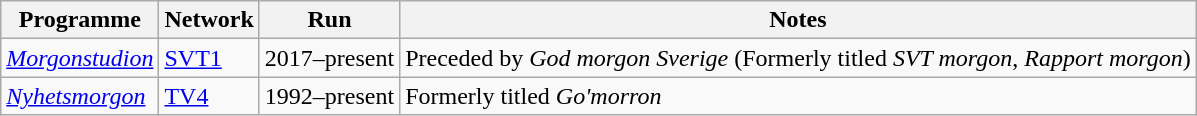<table class="wikitable">
<tr>
<th>Programme</th>
<th>Network</th>
<th>Run</th>
<th>Notes</th>
</tr>
<tr>
<td><em><a href='#'>Morgonstudion</a></em></td>
<td><a href='#'>SVT1</a></td>
<td>2017–present</td>
<td>Preceded by <em>God morgon Sverige</em> (Formerly titled <em>SVT morgon</em>, <em>Rapport morgon</em>)</td>
</tr>
<tr>
<td><em><a href='#'>Nyhetsmorgon</a></em></td>
<td><a href='#'>TV4</a></td>
<td>1992–present</td>
<td>Formerly titled <em>Go'morron</em></td>
</tr>
</table>
